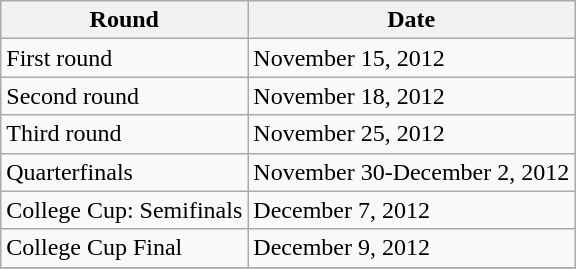<table class="wikitable">
<tr>
<th>Round</th>
<th>Date</th>
</tr>
<tr>
<td>First round</td>
<td>November 15, 2012</td>
</tr>
<tr>
<td>Second round</td>
<td>November 18, 2012</td>
</tr>
<tr>
<td>Third round</td>
<td>November 25, 2012</td>
</tr>
<tr>
<td>Quarterfinals</td>
<td>November 30-December 2, 2012</td>
</tr>
<tr>
<td>College Cup: Semifinals</td>
<td>December 7, 2012</td>
</tr>
<tr>
<td>College Cup Final</td>
<td>December 9, 2012</td>
</tr>
<tr>
</tr>
</table>
